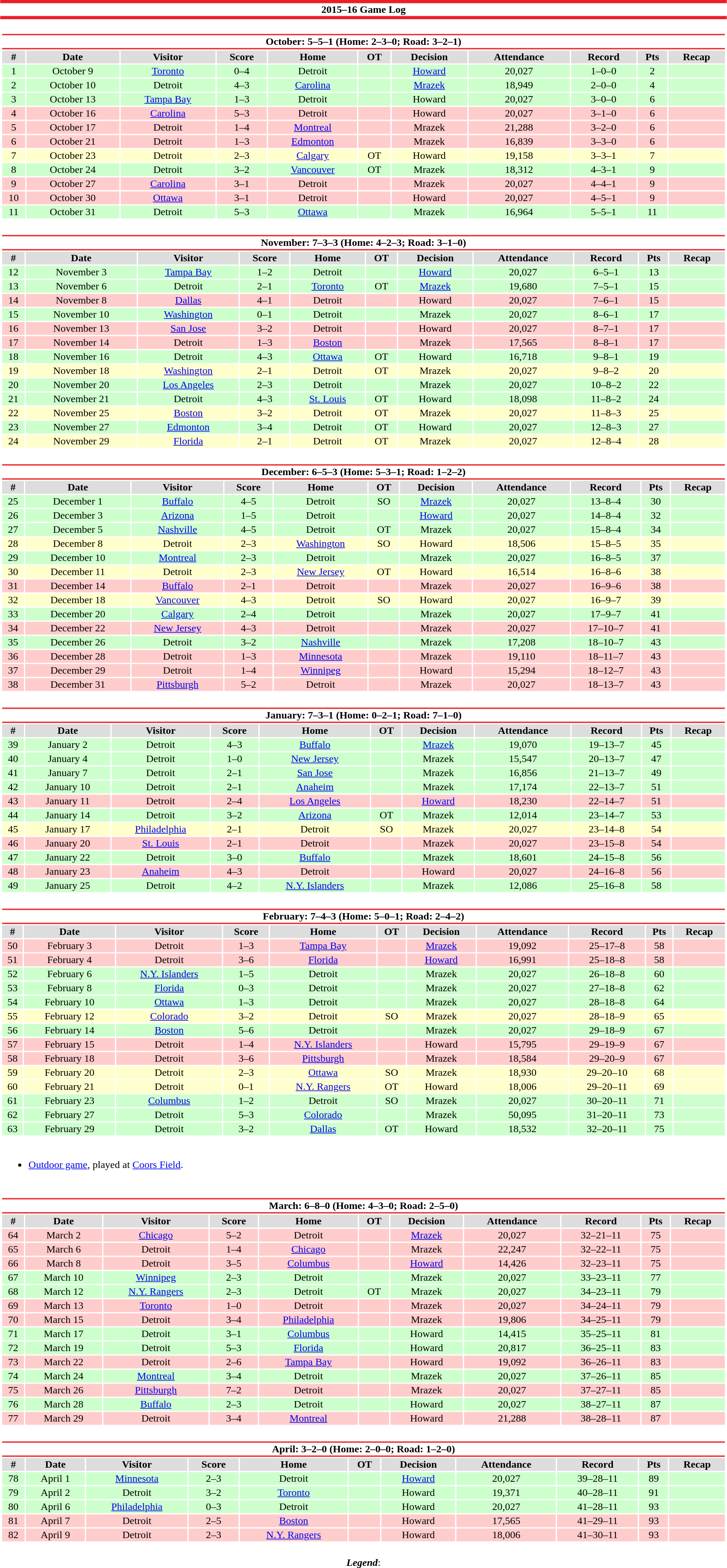<table class="toccolours" style="width:90%; clear:both; margin:1.5em auto; text-align:center;">
<tr>
<th colspan="11" style="background:#fff; border-top:#EC1F26 5px solid; border-bottom:#EC1F26 5px solid;">2015–16 Game Log</th>
</tr>
<tr>
<td colspan=11><br><table class="toccolours collapsible collapsed" style="width:100%;">
<tr>
<th colspan="11" style="background:#fff; border-top:#EC1F26 2px solid; border-bottom:#EC1F26 2px solid;">October: 5–5–1 (Home: 2–3–0; Road: 3–2–1)</th>
</tr>
<tr style="text-align:center; background:#ddd;">
<th>#</th>
<th>Date</th>
<th>Visitor</th>
<th>Score</th>
<th>Home</th>
<th>OT</th>
<th>Decision</th>
<th>Attendance</th>
<th>Record</th>
<th>Pts</th>
<th>Recap</th>
</tr>
<tr style="text-align:center; background:#cfc;">
<td>1</td>
<td>October 9</td>
<td><a href='#'>Toronto</a></td>
<td>0–4</td>
<td>Detroit</td>
<td></td>
<td><a href='#'>Howard</a></td>
<td>20,027</td>
<td>1–0–0</td>
<td>2</td>
<td></td>
</tr>
<tr style="text-align:center; background:#cfc;">
<td>2</td>
<td>October 10</td>
<td>Detroit</td>
<td>4–3</td>
<td><a href='#'>Carolina</a></td>
<td></td>
<td><a href='#'>Mrazek</a></td>
<td>18,949</td>
<td>2–0–0</td>
<td>4</td>
<td></td>
</tr>
<tr style="text-align:center; background:#cfc;">
<td>3</td>
<td>October 13</td>
<td><a href='#'>Tampa Bay</a></td>
<td>1–3</td>
<td>Detroit</td>
<td></td>
<td>Howard</td>
<td>20,027</td>
<td>3–0–0</td>
<td>6</td>
<td></td>
</tr>
<tr style="text-align:center; background:#fcc;">
<td>4</td>
<td>October 16</td>
<td><a href='#'>Carolina</a></td>
<td>5–3</td>
<td>Detroit</td>
<td></td>
<td>Howard</td>
<td>20,027</td>
<td>3–1–0</td>
<td>6</td>
<td></td>
</tr>
<tr style="text-align:center; background:#fcc;">
<td>5</td>
<td>October 17</td>
<td>Detroit</td>
<td>1–4</td>
<td><a href='#'>Montreal</a></td>
<td></td>
<td>Mrazek</td>
<td>21,288</td>
<td>3–2–0</td>
<td>6</td>
<td></td>
</tr>
<tr style="text-align:center; background:#fcc;">
<td>6</td>
<td>October 21</td>
<td>Detroit</td>
<td>1–3</td>
<td><a href='#'>Edmonton</a></td>
<td></td>
<td>Mrazek</td>
<td>16,839</td>
<td>3–3–0</td>
<td>6</td>
<td></td>
</tr>
<tr style="text-align:center; background:#ffc;">
<td>7</td>
<td>October 23</td>
<td>Detroit</td>
<td>2–3</td>
<td><a href='#'>Calgary</a></td>
<td>OT</td>
<td>Howard</td>
<td>19,158</td>
<td>3–3–1</td>
<td>7</td>
<td></td>
</tr>
<tr style="text-align:center; background:#cfc;">
<td>8</td>
<td>October 24</td>
<td>Detroit</td>
<td>3–2</td>
<td><a href='#'>Vancouver</a></td>
<td>OT</td>
<td>Mrazek</td>
<td>18,312</td>
<td>4–3–1</td>
<td>9</td>
<td></td>
</tr>
<tr style="text-align:center; background:#fcc;">
<td>9</td>
<td>October 27</td>
<td><a href='#'>Carolina</a></td>
<td>3–1</td>
<td>Detroit</td>
<td></td>
<td>Mrazek</td>
<td>20,027</td>
<td>4–4–1</td>
<td>9</td>
<td></td>
</tr>
<tr style="text-align:center; background:#fcc;">
<td>10</td>
<td>October 30</td>
<td><a href='#'>Ottawa</a></td>
<td>3–1</td>
<td>Detroit</td>
<td></td>
<td>Howard</td>
<td>20,027</td>
<td>4–5–1</td>
<td>9</td>
<td></td>
</tr>
<tr style="text-align:center; background:#cfc;">
<td>11</td>
<td>October 31</td>
<td>Detroit</td>
<td>5–3</td>
<td><a href='#'>Ottawa</a></td>
<td></td>
<td>Mrazek</td>
<td>16,964</td>
<td>5–5–1</td>
<td>11</td>
<td></td>
</tr>
</table>
</td>
</tr>
<tr>
<td colspan=11><br><table class="toccolours collapsible collapsed" style="width:100%;">
<tr>
<th colspan="11" style="background:#fff; border-top:#EC1F26 2px solid; border-bottom:#EC1F26 2px solid;">November: 7–3–3 (Home: 4–2–3; Road: 3–1–0)</th>
</tr>
<tr style="text-align:center; background:#ddd;">
<th>#</th>
<th>Date</th>
<th>Visitor</th>
<th>Score</th>
<th>Home</th>
<th>OT</th>
<th>Decision</th>
<th>Attendance</th>
<th>Record</th>
<th>Pts</th>
<th>Recap</th>
</tr>
<tr style="text-align:center; background:#cfc;">
<td>12</td>
<td>November 3</td>
<td><a href='#'>Tampa Bay</a></td>
<td>1–2</td>
<td>Detroit</td>
<td></td>
<td><a href='#'>Howard</a></td>
<td>20,027</td>
<td>6–5–1</td>
<td>13</td>
<td></td>
</tr>
<tr style="text-align:center; background:#cfc;">
<td>13</td>
<td>November 6</td>
<td>Detroit</td>
<td>2–1</td>
<td><a href='#'>Toronto</a></td>
<td>OT</td>
<td><a href='#'>Mrazek</a></td>
<td>19,680</td>
<td>7–5–1</td>
<td>15</td>
<td></td>
</tr>
<tr style="text-align:center; background:#fcc;">
<td>14</td>
<td>November 8</td>
<td><a href='#'>Dallas</a></td>
<td>4–1</td>
<td>Detroit</td>
<td></td>
<td>Howard</td>
<td>20,027</td>
<td>7–6–1</td>
<td>15</td>
<td></td>
</tr>
<tr style="text-align:center; background:#cfc;">
<td>15</td>
<td>November 10</td>
<td><a href='#'>Washington</a></td>
<td>0–1</td>
<td>Detroit</td>
<td></td>
<td>Mrazek</td>
<td>20,027</td>
<td>8–6–1</td>
<td>17</td>
<td></td>
</tr>
<tr style="text-align:center; background:#fcc;">
<td>16</td>
<td>November 13</td>
<td><a href='#'>San Jose</a></td>
<td>3–2</td>
<td>Detroit</td>
<td></td>
<td>Howard</td>
<td>20,027</td>
<td>8–7–1</td>
<td>17</td>
<td></td>
</tr>
<tr style="text-align:center; background:#fcc;">
<td>17</td>
<td>November 14</td>
<td>Detroit</td>
<td>1–3</td>
<td><a href='#'>Boston</a></td>
<td></td>
<td>Mrazek</td>
<td>17,565</td>
<td>8–8–1</td>
<td>17</td>
<td></td>
</tr>
<tr style="text-align:center; background:#cfc;">
<td>18</td>
<td>November 16</td>
<td>Detroit</td>
<td>4–3</td>
<td><a href='#'>Ottawa</a></td>
<td>OT</td>
<td>Howard</td>
<td>16,718</td>
<td>9–8–1</td>
<td>19</td>
<td></td>
</tr>
<tr style="text-align:center; background:#ffc;">
<td>19</td>
<td>November 18</td>
<td><a href='#'>Washington</a></td>
<td>2–1</td>
<td>Detroit</td>
<td>OT</td>
<td>Mrazek</td>
<td>20,027</td>
<td>9–8–2</td>
<td>20</td>
<td></td>
</tr>
<tr style="text-align:center; background:#cfc;">
<td>20</td>
<td>November 20</td>
<td><a href='#'>Los Angeles</a></td>
<td>2–3</td>
<td>Detroit</td>
<td></td>
<td>Mrazek</td>
<td>20,027</td>
<td>10–8–2</td>
<td>22</td>
<td></td>
</tr>
<tr style="text-align:center; background:#cfc;">
<td>21</td>
<td>November 21</td>
<td>Detroit</td>
<td>4–3</td>
<td><a href='#'>St. Louis</a></td>
<td>OT</td>
<td>Howard</td>
<td>18,098</td>
<td>11–8–2</td>
<td>24</td>
<td></td>
</tr>
<tr style="text-align:center; background:#ffc;">
<td>22</td>
<td>November 25</td>
<td><a href='#'>Boston</a></td>
<td>3–2</td>
<td>Detroit</td>
<td>OT</td>
<td>Mrazek</td>
<td>20,027</td>
<td>11–8–3</td>
<td>25</td>
<td></td>
</tr>
<tr style="text-align:center; background:#cfc;">
<td>23</td>
<td>November 27</td>
<td><a href='#'>Edmonton</a></td>
<td>3–4</td>
<td>Detroit</td>
<td>OT</td>
<td>Howard</td>
<td>20,027</td>
<td>12–8–3</td>
<td>27</td>
<td></td>
</tr>
<tr style="text-align:center; background:#ffc;">
<td>24</td>
<td>November 29</td>
<td><a href='#'>Florida</a></td>
<td>2–1</td>
<td>Detroit</td>
<td>OT</td>
<td>Mrazek</td>
<td>20,027</td>
<td>12–8–4</td>
<td>28</td>
<td></td>
</tr>
</table>
</td>
</tr>
<tr>
<td colspan=11><br><table class="toccolours collapsible collapsed" style="width:100%;">
<tr>
<th colspan="11" style="background:#fff; border-top:#EC1F26 2px solid; border-bottom:#EC1F26 2px solid;">December: 6–5–3 (Home: 5–3–1; Road: 1–2–2)</th>
</tr>
<tr style="text-align:center; background:#ddd;">
<th>#</th>
<th>Date</th>
<th>Visitor</th>
<th>Score</th>
<th>Home</th>
<th>OT</th>
<th>Decision</th>
<th>Attendance</th>
<th>Record</th>
<th>Pts</th>
<th>Recap</th>
</tr>
<tr style="text-align:center; background:#cfc;">
<td>25</td>
<td>December 1</td>
<td><a href='#'>Buffalo</a></td>
<td>4–5</td>
<td>Detroit</td>
<td>SO</td>
<td><a href='#'>Mrazek</a></td>
<td>20,027</td>
<td>13–8–4</td>
<td>30</td>
<td></td>
</tr>
<tr style="text-align:center; background:#cfc;">
<td>26</td>
<td>December 3</td>
<td><a href='#'>Arizona</a></td>
<td>1–5</td>
<td>Detroit</td>
<td></td>
<td><a href='#'>Howard</a></td>
<td>20,027</td>
<td>14–8–4</td>
<td>32</td>
<td></td>
</tr>
<tr style="text-align:center; background:#cfc;">
<td>27</td>
<td>December 5</td>
<td><a href='#'>Nashville</a></td>
<td>4–5</td>
<td>Detroit</td>
<td>OT</td>
<td>Mrazek</td>
<td>20,027</td>
<td>15–8–4</td>
<td>34</td>
<td></td>
</tr>
<tr style="text-align:center; background:#ffc;">
<td>28</td>
<td>December 8</td>
<td>Detroit</td>
<td>2–3</td>
<td><a href='#'>Washington</a></td>
<td>SO</td>
<td>Howard</td>
<td>18,506</td>
<td>15–8–5</td>
<td>35</td>
<td></td>
</tr>
<tr style="text-align:center; background:#cfc;">
<td>29</td>
<td>December 10</td>
<td><a href='#'>Montreal</a></td>
<td>2–3</td>
<td>Detroit</td>
<td></td>
<td>Mrazek</td>
<td>20,027</td>
<td>16–8–5</td>
<td>37</td>
<td></td>
</tr>
<tr style="text-align:center; background:#ffc;">
<td>30</td>
<td>December 11</td>
<td>Detroit</td>
<td>2–3</td>
<td><a href='#'>New Jersey</a></td>
<td>OT</td>
<td>Howard</td>
<td>16,514</td>
<td>16–8–6</td>
<td>38</td>
<td></td>
</tr>
<tr style="text-align:center; background:#fcc;">
<td>31</td>
<td>December 14</td>
<td><a href='#'>Buffalo</a></td>
<td>2–1</td>
<td>Detroit</td>
<td></td>
<td>Mrazek</td>
<td>20,027</td>
<td>16–9–6</td>
<td>38</td>
<td></td>
</tr>
<tr style="text-align:center; background:#ffc;">
<td>32</td>
<td>December 18</td>
<td><a href='#'>Vancouver</a></td>
<td>4–3</td>
<td>Detroit</td>
<td>SO</td>
<td>Howard</td>
<td>20,027</td>
<td>16–9–7</td>
<td>39</td>
<td></td>
</tr>
<tr style="text-align:center; background:#cfc;">
<td>33</td>
<td>December 20</td>
<td><a href='#'>Calgary</a></td>
<td>2–4</td>
<td>Detroit</td>
<td></td>
<td>Mrazek</td>
<td>20,027</td>
<td>17–9–7</td>
<td>41</td>
<td></td>
</tr>
<tr style="text-align:center; background:#fcc;">
<td>34</td>
<td>December 22</td>
<td><a href='#'>New Jersey</a></td>
<td>4–3</td>
<td>Detroit</td>
<td></td>
<td>Mrazek</td>
<td>20,027</td>
<td>17–10–7</td>
<td>41</td>
<td></td>
</tr>
<tr style="text-align:center; background:#cfc;">
<td>35</td>
<td>December 26</td>
<td>Detroit</td>
<td>3–2</td>
<td><a href='#'>Nashville</a></td>
<td></td>
<td>Mrazek</td>
<td>17,208</td>
<td>18–10–7</td>
<td>43</td>
<td></td>
</tr>
<tr style="text-align:center; background:#fcc;">
<td>36</td>
<td>December 28</td>
<td>Detroit</td>
<td>1–3</td>
<td><a href='#'>Minnesota</a></td>
<td></td>
<td>Mrazek</td>
<td>19,110</td>
<td>18–11–7</td>
<td>43</td>
<td></td>
</tr>
<tr style="text-align:center; background:#fcc;">
<td>37</td>
<td>December 29</td>
<td>Detroit</td>
<td>1–4</td>
<td><a href='#'>Winnipeg</a></td>
<td></td>
<td>Howard</td>
<td>15,294</td>
<td>18–12–7</td>
<td>43</td>
<td></td>
</tr>
<tr style="text-align:center; background:#fcc;">
<td>38</td>
<td>December 31</td>
<td><a href='#'>Pittsburgh</a></td>
<td>5–2</td>
<td>Detroit</td>
<td></td>
<td>Mrazek</td>
<td>20,027</td>
<td>18–13–7</td>
<td>43</td>
<td></td>
</tr>
</table>
</td>
</tr>
<tr>
<td colspan=11><br><table class="toccolours collapsible collapsed" style="width:100%;">
<tr>
<th colspan="11" style="background:#fff; border-top:#EC1F26 2px solid; border-bottom:#EC1F26 2px solid;">January: 7–3–1 (Home: 0–2–1; Road: 7–1–0)</th>
</tr>
<tr style="text-align:center; background:#ddd;">
<th>#</th>
<th>Date</th>
<th>Visitor</th>
<th>Score</th>
<th>Home</th>
<th>OT</th>
<th>Decision</th>
<th>Attendance</th>
<th>Record</th>
<th>Pts</th>
<th>Recap</th>
</tr>
<tr style="text-align:center; background:#cfc;">
<td>39</td>
<td>January 2</td>
<td>Detroit</td>
<td>4–3</td>
<td><a href='#'>Buffalo</a></td>
<td></td>
<td><a href='#'>Mrazek</a></td>
<td>19,070</td>
<td>19–13–7</td>
<td>45</td>
<td></td>
</tr>
<tr style="text-align:center; background:#cfc;">
<td>40</td>
<td>January 4</td>
<td>Detroit</td>
<td>1–0</td>
<td><a href='#'>New Jersey</a></td>
<td></td>
<td>Mrazek</td>
<td>15,547</td>
<td>20–13–7</td>
<td>47</td>
<td></td>
</tr>
<tr style="text-align:center; background:#cfc;">
<td>41</td>
<td>January 7</td>
<td>Detroit</td>
<td>2–1</td>
<td><a href='#'>San Jose</a></td>
<td></td>
<td>Mrazek</td>
<td>16,856</td>
<td>21–13–7</td>
<td>49</td>
<td></td>
</tr>
<tr style="text-align:center; background:#cfc;">
<td>42</td>
<td>January 10</td>
<td>Detroit</td>
<td>2–1</td>
<td><a href='#'>Anaheim</a></td>
<td></td>
<td>Mrazek</td>
<td>17,174</td>
<td>22–13–7</td>
<td>51</td>
<td></td>
</tr>
<tr style="text-align:center; background:#fcc;">
<td>43</td>
<td>January 11</td>
<td>Detroit</td>
<td>2–4</td>
<td><a href='#'>Los Angeles</a></td>
<td></td>
<td><a href='#'>Howard</a></td>
<td>18,230</td>
<td>22–14–7</td>
<td>51</td>
<td></td>
</tr>
<tr style="text-align:center; background:#cfc;">
<td>44</td>
<td>January 14</td>
<td>Detroit</td>
<td>3–2</td>
<td><a href='#'>Arizona</a></td>
<td>OT</td>
<td>Mrazek</td>
<td>12,014</td>
<td>23–14–7</td>
<td>53</td>
<td></td>
</tr>
<tr style="text-align:center; background:#ffc;">
<td>45</td>
<td>January 17</td>
<td><a href='#'>Philadelphia</a></td>
<td>2–1</td>
<td>Detroit</td>
<td>SO</td>
<td>Mrazek</td>
<td>20,027</td>
<td>23–14–8</td>
<td>54</td>
<td></td>
</tr>
<tr style="text-align:center; background:#fcc;">
<td>46</td>
<td>January 20</td>
<td><a href='#'>St. Louis</a></td>
<td>2–1</td>
<td>Detroit</td>
<td></td>
<td>Mrazek</td>
<td>20,027</td>
<td>23–15–8</td>
<td>54</td>
<td></td>
</tr>
<tr style="text-align:center; background:#cfc;">
<td>47</td>
<td>January 22</td>
<td>Detroit</td>
<td>3–0</td>
<td><a href='#'>Buffalo</a></td>
<td></td>
<td>Mrazek</td>
<td>18,601</td>
<td>24–15–8</td>
<td>56</td>
<td></td>
</tr>
<tr style="text-align:center; background:#fcc;">
<td>48</td>
<td>January 23</td>
<td><a href='#'>Anaheim</a></td>
<td>4–3</td>
<td>Detroit</td>
<td></td>
<td>Howard</td>
<td>20,027</td>
<td>24–16–8</td>
<td>56</td>
<td></td>
</tr>
<tr style="text-align:center; background:#cfc;">
<td>49</td>
<td>January 25</td>
<td>Detroit</td>
<td>4–2</td>
<td><a href='#'>N.Y. Islanders</a></td>
<td></td>
<td>Mrazek</td>
<td>12,086</td>
<td>25–16–8</td>
<td>58</td>
<td></td>
</tr>
</table>
</td>
</tr>
<tr>
<td colspan=11><br><table class="toccolours collapsible collapsed" style="width:100%;">
<tr>
<th colspan="11" style="background:#fff; border-top:#EC1F26 2px solid; border-bottom:#EC1F26 2px solid;">February: 7–4–3 (Home: 5–0–1; Road: 2–4–2)</th>
</tr>
<tr style="text-align:center; background:#ddd;">
<th>#</th>
<th>Date</th>
<th>Visitor</th>
<th>Score</th>
<th>Home</th>
<th>OT</th>
<th>Decision</th>
<th>Attendance</th>
<th>Record</th>
<th>Pts</th>
<th>Recap</th>
</tr>
<tr style="text-align:center; background:#fcc;">
<td>50</td>
<td>February 3</td>
<td>Detroit</td>
<td>1–3</td>
<td><a href='#'>Tampa Bay</a></td>
<td></td>
<td><a href='#'>Mrazek</a></td>
<td>19,092</td>
<td>25–17–8</td>
<td>58</td>
<td></td>
</tr>
<tr style="text-align:center; background:#fcc;">
<td>51</td>
<td>February 4</td>
<td>Detroit</td>
<td>3–6</td>
<td><a href='#'>Florida</a></td>
<td></td>
<td><a href='#'>Howard</a></td>
<td>16,991</td>
<td>25–18–8</td>
<td>58</td>
<td></td>
</tr>
<tr style="text-align:center; background:#cfc;">
<td>52</td>
<td>February 6</td>
<td><a href='#'>N.Y. Islanders</a></td>
<td>1–5</td>
<td>Detroit</td>
<td></td>
<td>Mrazek</td>
<td>20,027</td>
<td>26–18–8</td>
<td>60</td>
<td></td>
</tr>
<tr style="text-align:center; background:#cfc;">
<td>53</td>
<td>February 8</td>
<td><a href='#'>Florida</a></td>
<td>0–3</td>
<td>Detroit</td>
<td></td>
<td>Mrazek</td>
<td>20,027</td>
<td>27–18–8</td>
<td>62</td>
<td></td>
</tr>
<tr style="text-align:center; background:#cfc;">
<td>54</td>
<td>February 10</td>
<td><a href='#'>Ottawa</a></td>
<td>1–3</td>
<td>Detroit</td>
<td></td>
<td>Mrazek</td>
<td>20,027</td>
<td>28–18–8</td>
<td>64</td>
<td></td>
</tr>
<tr style="text-align:center; background:#ffc;">
<td>55</td>
<td>February 12</td>
<td><a href='#'>Colorado</a></td>
<td>3–2</td>
<td>Detroit</td>
<td>SO</td>
<td>Mrazek</td>
<td>20,027</td>
<td>28–18–9</td>
<td>65</td>
<td></td>
</tr>
<tr style="text-align:center; background:#cfc;">
<td>56</td>
<td>February 14</td>
<td><a href='#'>Boston</a></td>
<td>5–6</td>
<td>Detroit</td>
<td></td>
<td>Mrazek</td>
<td>20,027</td>
<td>29–18–9</td>
<td>67</td>
<td></td>
</tr>
<tr style="text-align:center; background:#fcc;">
<td>57</td>
<td>February 15</td>
<td>Detroit</td>
<td>1–4</td>
<td><a href='#'>N.Y. Islanders</a></td>
<td></td>
<td>Howard</td>
<td>15,795</td>
<td>29–19–9</td>
<td>67</td>
<td></td>
</tr>
<tr style="text-align:center; background:#fcc;">
<td>58</td>
<td>February 18</td>
<td>Detroit</td>
<td>3–6</td>
<td><a href='#'>Pittsburgh</a></td>
<td></td>
<td>Mrazek</td>
<td>18,584</td>
<td>29–20–9</td>
<td>67</td>
<td></td>
</tr>
<tr style="text-align:center; background:#ffc;">
<td>59</td>
<td>February 20</td>
<td>Detroit</td>
<td>2–3</td>
<td><a href='#'>Ottawa</a></td>
<td>SO</td>
<td>Mrazek</td>
<td>18,930</td>
<td>29–20–10</td>
<td>68</td>
<td></td>
</tr>
<tr style="text-align:center; background:#ffc;">
<td>60</td>
<td>February 21</td>
<td>Detroit</td>
<td>0–1</td>
<td><a href='#'>N.Y. Rangers</a></td>
<td>OT</td>
<td>Howard</td>
<td>18,006</td>
<td>29–20–11</td>
<td>69</td>
<td></td>
</tr>
<tr style="text-align:center; background:#cfc;">
<td>61</td>
<td>February 23</td>
<td><a href='#'>Columbus</a></td>
<td>1–2</td>
<td>Detroit</td>
<td>SO</td>
<td>Mrazek</td>
<td>20,027</td>
<td>30–20–11</td>
<td>71</td>
<td></td>
</tr>
<tr style="text-align:center; background:#cfc;">
<td>62</td>
<td>February 27</td>
<td>Detroit</td>
<td>5–3</td>
<td><a href='#'>Colorado</a></td>
<td></td>
<td>Mrazek</td>
<td>50,095</td>
<td>31–20–11</td>
<td>73</td>
<td></td>
</tr>
<tr style="text-align:center; background:#cfc;">
<td>63</td>
<td>February 29</td>
<td>Detroit</td>
<td>3–2</td>
<td><a href='#'>Dallas</a></td>
<td>OT</td>
<td>Howard</td>
<td>18,532</td>
<td>32–20–11</td>
<td>75</td>
<td></td>
</tr>
<tr>
<td colspan="11" style="text-align:left;"><br><ul><li><a href='#'>Outdoor game</a>, played at <a href='#'>Coors Field</a>.</li></ul></td>
</tr>
</table>
</td>
</tr>
<tr>
<td colspan=11><br><table class="toccolours collapsible collapsed" style="width:100%;">
<tr>
<th colspan="11" style="background:#fff; border-top:#EC1F26 2px solid; border-bottom:#EC1F26 2px solid;">March: 6–8–0 (Home: 4–3–0; Road: 2–5–0)</th>
</tr>
<tr style="text-align:center; background:#ddd;">
<th>#</th>
<th>Date</th>
<th>Visitor</th>
<th>Score</th>
<th>Home</th>
<th>OT</th>
<th>Decision</th>
<th>Attendance</th>
<th>Record</th>
<th>Pts</th>
<th>Recap</th>
</tr>
<tr style="text-align:center; background:#fcc;">
<td>64</td>
<td>March 2</td>
<td><a href='#'>Chicago</a></td>
<td>5–2</td>
<td>Detroit</td>
<td></td>
<td><a href='#'>Mrazek</a></td>
<td>20,027</td>
<td>32–21–11</td>
<td>75</td>
<td></td>
</tr>
<tr style="text-align:center; background:#fcc;">
<td>65</td>
<td>March 6</td>
<td>Detroit</td>
<td>1–4</td>
<td><a href='#'>Chicago</a></td>
<td></td>
<td>Mrazek</td>
<td>22,247</td>
<td>32–22–11</td>
<td>75</td>
<td></td>
</tr>
<tr style="text-align:center; background:#fcc;">
<td>66</td>
<td>March 8</td>
<td>Detroit</td>
<td>3–5</td>
<td><a href='#'>Columbus</a></td>
<td></td>
<td><a href='#'>Howard</a></td>
<td>14,426</td>
<td>32–23–11</td>
<td>75</td>
<td></td>
</tr>
<tr style="text-align:center; background:#cfc;">
<td>67</td>
<td>March 10</td>
<td><a href='#'>Winnipeg</a></td>
<td>2–3</td>
<td>Detroit</td>
<td></td>
<td>Mrazek</td>
<td>20,027</td>
<td>33–23–11</td>
<td>77</td>
<td></td>
</tr>
<tr style="text-align:center; background:#cfc;">
<td>68</td>
<td>March 12</td>
<td><a href='#'>N.Y. Rangers</a></td>
<td>2–3</td>
<td>Detroit</td>
<td>OT</td>
<td>Mrazek</td>
<td>20,027</td>
<td>34–23–11</td>
<td>79</td>
<td></td>
</tr>
<tr style="text-align:center; background:#fcc;">
<td>69</td>
<td>March 13</td>
<td><a href='#'>Toronto</a></td>
<td>1–0</td>
<td>Detroit</td>
<td></td>
<td>Mrazek</td>
<td>20,027</td>
<td>34–24–11</td>
<td>79</td>
<td></td>
</tr>
<tr style="text-align:center; background:#fcc;">
<td>70</td>
<td>March 15</td>
<td>Detroit</td>
<td>3–4</td>
<td><a href='#'>Philadelphia</a></td>
<td></td>
<td>Mrazek</td>
<td>19,806</td>
<td>34–25–11</td>
<td>79</td>
<td></td>
</tr>
<tr style="text-align:center; background:#cfc;">
<td>71</td>
<td>March 17</td>
<td>Detroit</td>
<td>3–1</td>
<td><a href='#'>Columbus</a></td>
<td></td>
<td>Howard</td>
<td>14,415</td>
<td>35–25–11</td>
<td>81</td>
<td></td>
</tr>
<tr style="text-align:center; background:#cfc;">
<td>72</td>
<td>March 19</td>
<td>Detroit</td>
<td>5–3</td>
<td><a href='#'>Florida</a></td>
<td></td>
<td>Howard</td>
<td>20,817</td>
<td>36–25–11</td>
<td>83</td>
<td></td>
</tr>
<tr style="text-align:center; background:#fcc;">
<td>73</td>
<td>March 22</td>
<td>Detroit</td>
<td>2–6</td>
<td><a href='#'>Tampa Bay</a></td>
<td></td>
<td>Howard</td>
<td>19,092</td>
<td>36–26–11</td>
<td>83</td>
<td></td>
</tr>
<tr style="text-align:center; background:#cfc;">
<td>74</td>
<td>March 24</td>
<td><a href='#'>Montreal</a></td>
<td>3–4</td>
<td>Detroit</td>
<td></td>
<td>Mrazek</td>
<td>20,027</td>
<td>37–26–11</td>
<td>85</td>
<td></td>
</tr>
<tr style="text-align:center; background:#fcc;">
<td>75</td>
<td>March 26</td>
<td><a href='#'>Pittsburgh</a></td>
<td>7–2</td>
<td>Detroit</td>
<td></td>
<td>Mrazek</td>
<td>20,027</td>
<td>37–27–11</td>
<td>85</td>
<td></td>
</tr>
<tr style="text-align:center; background:#cfc;">
<td>76</td>
<td>March 28</td>
<td><a href='#'>Buffalo</a></td>
<td>2–3</td>
<td>Detroit</td>
<td></td>
<td>Howard</td>
<td>20,027</td>
<td>38–27–11</td>
<td>87</td>
<td></td>
</tr>
<tr style="text-align:center; background:#fcc;">
<td>77</td>
<td>March 29</td>
<td>Detroit</td>
<td>3–4</td>
<td><a href='#'>Montreal</a></td>
<td></td>
<td>Howard</td>
<td>21,288</td>
<td>38–28–11</td>
<td>87</td>
<td></td>
</tr>
</table>
</td>
</tr>
<tr>
<td colspan=11><br><table class="toccolours collapsible collapsed" style="width:100%;">
<tr>
<th colspan="11" style="background:#fff; border-top:#EC1F26 2px solid; border-bottom:#EC1F26 2px solid;">April: 3–2–0 (Home: 2–0–0; Road: 1–2–0)</th>
</tr>
<tr style="text-align:center; background:#ddd;">
<th>#</th>
<th>Date</th>
<th>Visitor</th>
<th>Score</th>
<th>Home</th>
<th>OT</th>
<th>Decision</th>
<th>Attendance</th>
<th>Record</th>
<th>Pts</th>
<th>Recap</th>
</tr>
<tr style="text-align:center; background:#cfc;">
<td>78</td>
<td>April 1</td>
<td><a href='#'>Minnesota</a></td>
<td>2–3</td>
<td>Detroit</td>
<td></td>
<td><a href='#'>Howard</a></td>
<td>20,027</td>
<td>39–28–11</td>
<td>89</td>
<td></td>
</tr>
<tr style="text-align:center; background:#cfc;">
<td>79</td>
<td>April 2</td>
<td>Detroit</td>
<td>3–2</td>
<td><a href='#'>Toronto</a></td>
<td></td>
<td>Howard</td>
<td>19,371</td>
<td>40–28–11</td>
<td>91</td>
<td></td>
</tr>
<tr style="text-align:center; background:#cfc;">
<td>80</td>
<td>April 6</td>
<td><a href='#'>Philadelphia</a></td>
<td>0–3</td>
<td>Detroit</td>
<td></td>
<td>Howard</td>
<td>20,027</td>
<td>41–28–11</td>
<td>93</td>
<td></td>
</tr>
<tr style="text-align:center; background:#fcc;">
<td>81</td>
<td>April 7</td>
<td>Detroit</td>
<td>2–5</td>
<td><a href='#'>Boston</a></td>
<td></td>
<td>Howard</td>
<td>17,565</td>
<td>41–29–11</td>
<td>93</td>
<td></td>
</tr>
<tr style="text-align:center; background:#fcc;">
<td>82</td>
<td>April 9</td>
<td>Detroit</td>
<td>2–3</td>
<td><a href='#'>N.Y. Rangers</a></td>
<td></td>
<td>Howard</td>
<td>18,006</td>
<td>41–30–11</td>
<td>93</td>
<td></td>
</tr>
</table>
</td>
</tr>
<tr>
<td colspan="11" style="text-align:center;"><br><strong><em>Legend</em></strong>:


</td>
</tr>
</table>
